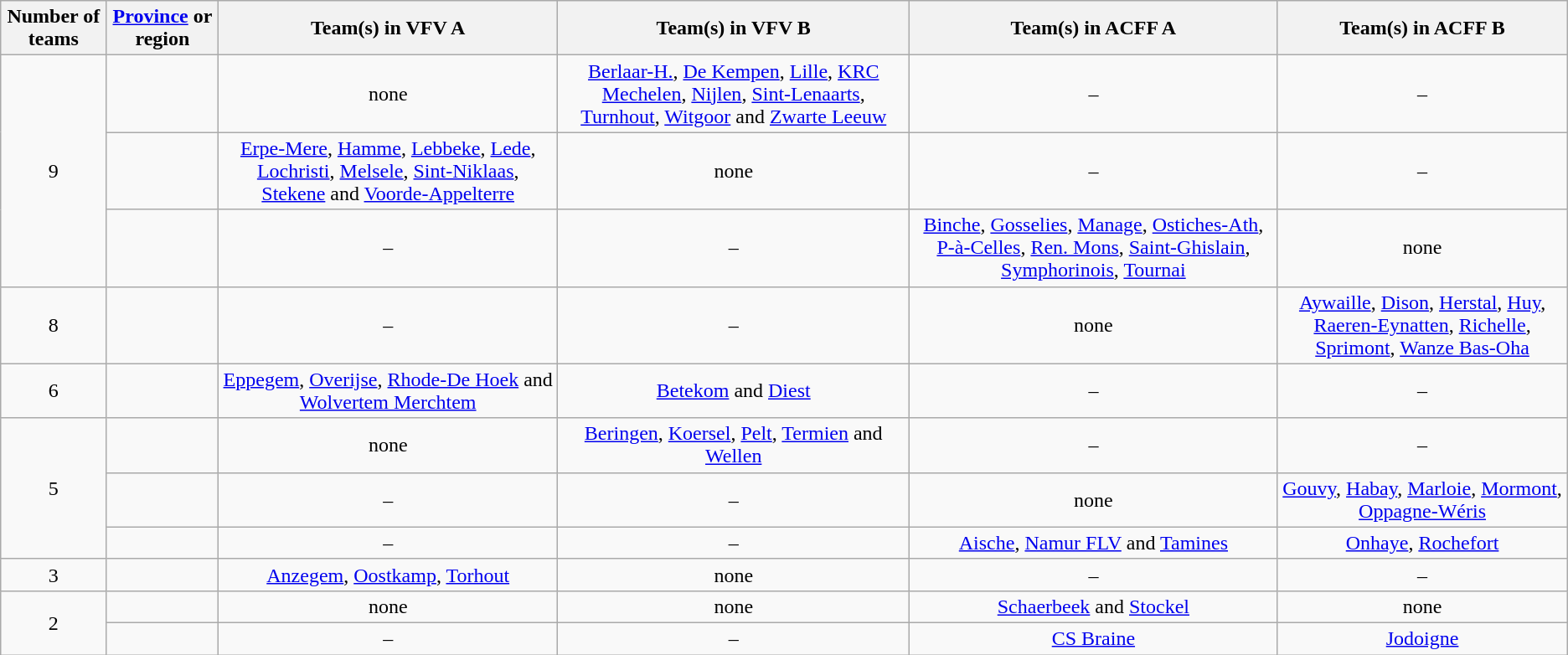<table class="wikitable" style="text-align:center">
<tr>
<th>Number of teams</th>
<th><a href='#'>Province</a> or region</th>
<th>Team(s) in VFV A</th>
<th>Team(s) in VFV B</th>
<th>Team(s) in ACFF A</th>
<th>Team(s) in ACFF B</th>
</tr>
<tr>
<td rowspan="3">9</td>
<td align="left"></td>
<td>none</td>
<td><a href='#'>Berlaar-H.</a>, <a href='#'>De Kempen</a>, <a href='#'>Lille</a>, <a href='#'>KRC Mechelen</a>, <a href='#'>Nijlen</a>, <a href='#'>Sint-Lenaarts</a>, <a href='#'>Turnhout</a>, <a href='#'>Witgoor</a> and <a href='#'>Zwarte Leeuw</a></td>
<td>–</td>
<td>–</td>
</tr>
<tr>
<td align="left"></td>
<td><a href='#'>Erpe-Mere</a>, <a href='#'>Hamme</a>, <a href='#'>Lebbeke</a>, <a href='#'>Lede</a>, <a href='#'>Lochristi</a>, <a href='#'>Melsele</a>, <a href='#'>Sint-Niklaas</a>, <a href='#'>Stekene</a> and <a href='#'>Voorde-Appelterre</a></td>
<td>none</td>
<td>–</td>
<td>–</td>
</tr>
<tr>
<td align="left"></td>
<td>–</td>
<td>–</td>
<td><a href='#'>Binche</a>, <a href='#'>Gosselies</a>, <a href='#'>Manage</a>, <a href='#'>Ostiches-Ath</a>, <a href='#'>P-à-Celles</a>, <a href='#'>Ren. Mons</a>, <a href='#'>Saint-Ghislain</a>, <a href='#'>Symphorinois</a>, <a href='#'>Tournai</a></td>
<td>none</td>
</tr>
<tr>
<td>8</td>
<td align="left"></td>
<td>–</td>
<td>–</td>
<td>none</td>
<td><a href='#'>Aywaille</a>, <a href='#'>Dison</a>, <a href='#'>Herstal</a>, <a href='#'>Huy</a>, <a href='#'>Raeren-Eynatten</a>, <a href='#'>Richelle</a>, <a href='#'>Sprimont</a>, <a href='#'>Wanze Bas-Oha</a></td>
</tr>
<tr>
<td>6</td>
<td align="left"></td>
<td><a href='#'>Eppegem</a>, <a href='#'>Overijse</a>, <a href='#'>Rhode-De Hoek</a> and <a href='#'>Wolvertem  Merchtem</a></td>
<td><a href='#'>Betekom</a> and <a href='#'>Diest</a></td>
<td>–</td>
<td>–</td>
</tr>
<tr>
<td rowspan="3">5</td>
<td align="left"></td>
<td>none</td>
<td><a href='#'>Beringen</a>, <a href='#'>Koersel</a>, <a href='#'>Pelt</a>, <a href='#'>Termien</a> and <a href='#'>Wellen</a></td>
<td>–</td>
<td>–</td>
</tr>
<tr>
<td align="left"></td>
<td>–</td>
<td>–</td>
<td>none</td>
<td><a href='#'>Gouvy</a>, <a href='#'>Habay</a>, <a href='#'>Marloie</a>, <a href='#'>Mormont</a>, <a href='#'>Oppagne-Wéris</a></td>
</tr>
<tr>
<td align="left"></td>
<td>–</td>
<td>–</td>
<td><a href='#'>Aische</a>, <a href='#'>Namur FLV</a> and <a href='#'>Tamines</a></td>
<td><a href='#'>Onhaye</a>, <a href='#'>Rochefort</a></td>
</tr>
<tr>
<td>3</td>
<td align="left"></td>
<td><a href='#'>Anzegem</a>, <a href='#'>Oostkamp</a>, <a href='#'>Torhout</a></td>
<td>none</td>
<td>–</td>
<td>–</td>
</tr>
<tr>
<td rowspan="2">2</td>
<td align="left"></td>
<td>none</td>
<td>none</td>
<td><a href='#'>Schaerbeek</a> and <a href='#'>Stockel</a></td>
<td>none</td>
</tr>
<tr>
<td align="left"></td>
<td>–</td>
<td>–</td>
<td><a href='#'>CS Braine</a></td>
<td><a href='#'>Jodoigne</a></td>
</tr>
</table>
